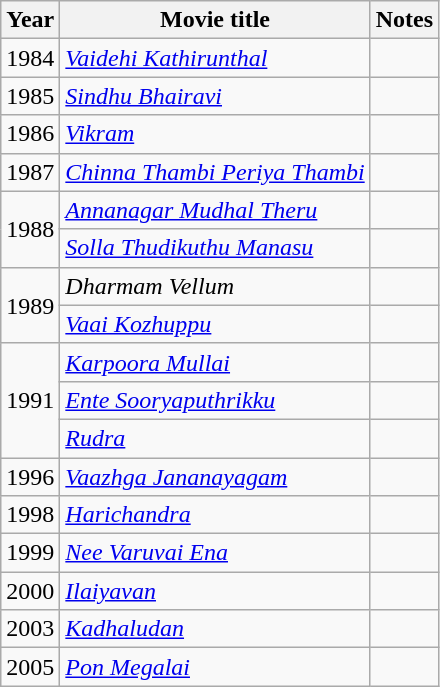<table class="wikitable sortable">
<tr>
<th>Year</th>
<th>Movie title</th>
<th>Notes</th>
</tr>
<tr>
<td>1984</td>
<td><em><a href='#'>Vaidehi Kathirunthal</a></em></td>
<td></td>
</tr>
<tr>
<td>1985</td>
<td><em><a href='#'>Sindhu Bhairavi</a></em></td>
<td></td>
</tr>
<tr>
<td>1986</td>
<td><em><a href='#'>Vikram</a></em></td>
<td></td>
</tr>
<tr>
<td>1987</td>
<td><em><a href='#'>Chinna Thambi Periya Thambi</a></em></td>
<td></td>
</tr>
<tr>
<td rowspan="2">1988</td>
<td><em><a href='#'>Annanagar Mudhal Theru</a></em></td>
<td></td>
</tr>
<tr>
<td><em><a href='#'>Solla Thudikuthu Manasu</a></em></td>
<td></td>
</tr>
<tr>
<td rowspan="2">1989</td>
<td><em>Dharmam Vellum</em></td>
<td></td>
</tr>
<tr>
<td><em><a href='#'>Vaai Kozhuppu</a></em></td>
<td></td>
</tr>
<tr>
<td rowspan="3">1991</td>
<td><em><a href='#'>Karpoora Mullai</a></em></td>
<td></td>
</tr>
<tr>
<td><em><a href='#'>Ente Sooryaputhrikku</a></em></td>
<td></td>
</tr>
<tr>
<td><em><a href='#'>Rudra</a></em></td>
<td></td>
</tr>
<tr>
<td>1996</td>
<td><em><a href='#'>Vaazhga Jananayagam</a></em></td>
<td></td>
</tr>
<tr>
<td>1998</td>
<td><em><a href='#'>Harichandra</a></em></td>
<td></td>
</tr>
<tr>
<td>1999</td>
<td><em><a href='#'>Nee Varuvai Ena</a></em></td>
<td></td>
</tr>
<tr>
<td>2000</td>
<td><em><a href='#'>Ilaiyavan</a></em></td>
<td></td>
</tr>
<tr>
<td>2003</td>
<td><em><a href='#'>Kadhaludan</a></em></td>
<td></td>
</tr>
<tr>
<td>2005</td>
<td><em><a href='#'>Pon Megalai</a></em></td>
<td></td>
</tr>
</table>
